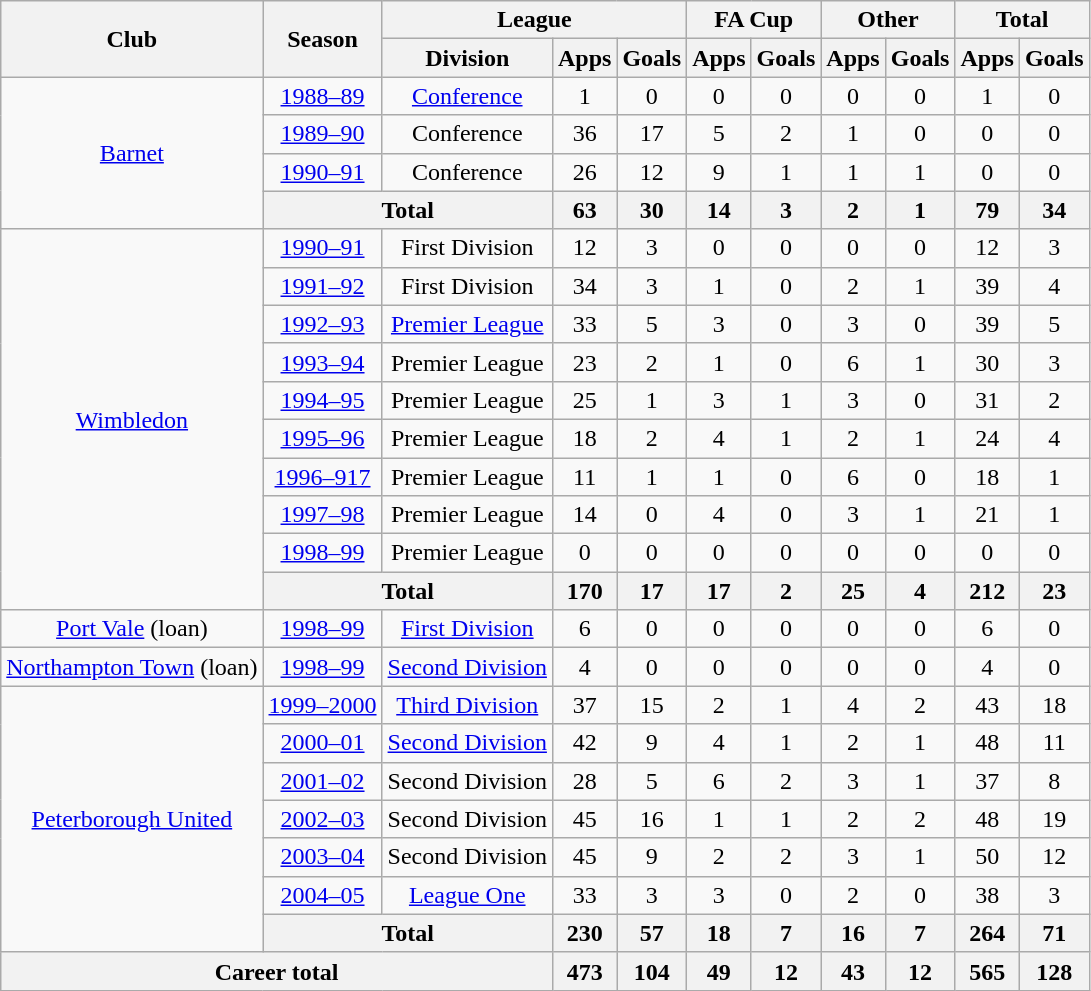<table class="wikitable" style="text-align: center;">
<tr>
<th rowspan="2">Club</th>
<th rowspan="2">Season</th>
<th colspan="3">League</th>
<th colspan="2">FA Cup</th>
<th colspan="2">Other</th>
<th colspan="2">Total</th>
</tr>
<tr>
<th>Division</th>
<th>Apps</th>
<th>Goals</th>
<th>Apps</th>
<th>Goals</th>
<th>Apps</th>
<th>Goals</th>
<th>Apps</th>
<th>Goals</th>
</tr>
<tr>
<td rowspan="4"><a href='#'>Barnet</a></td>
<td><a href='#'>1988–89</a></td>
<td><a href='#'>Conference</a></td>
<td>1</td>
<td>0</td>
<td>0</td>
<td>0</td>
<td>0</td>
<td>0</td>
<td>1</td>
<td>0</td>
</tr>
<tr>
<td><a href='#'>1989–90</a></td>
<td>Conference</td>
<td>36</td>
<td>17</td>
<td>5</td>
<td>2</td>
<td>1</td>
<td>0</td>
<td>0</td>
<td>0</td>
</tr>
<tr>
<td><a href='#'>1990–91</a></td>
<td>Conference</td>
<td>26</td>
<td>12</td>
<td>9</td>
<td>1</td>
<td>1</td>
<td>1</td>
<td>0</td>
<td>0</td>
</tr>
<tr>
<th colspan="2">Total</th>
<th>63</th>
<th>30</th>
<th>14</th>
<th>3</th>
<th>2</th>
<th>1</th>
<th>79</th>
<th>34</th>
</tr>
<tr>
<td rowspan="10"><a href='#'>Wimbledon</a></td>
<td><a href='#'>1990–91</a></td>
<td>First Division</td>
<td>12</td>
<td>3</td>
<td>0</td>
<td>0</td>
<td>0</td>
<td>0</td>
<td>12</td>
<td>3</td>
</tr>
<tr>
<td><a href='#'>1991–92</a></td>
<td>First Division</td>
<td>34</td>
<td>3</td>
<td>1</td>
<td>0</td>
<td>2</td>
<td>1</td>
<td>39</td>
<td>4</td>
</tr>
<tr>
<td><a href='#'>1992–93</a></td>
<td><a href='#'>Premier League</a></td>
<td>33</td>
<td>5</td>
<td>3</td>
<td>0</td>
<td>3</td>
<td>0</td>
<td>39</td>
<td>5</td>
</tr>
<tr>
<td><a href='#'>1993–94</a></td>
<td>Premier League</td>
<td>23</td>
<td>2</td>
<td>1</td>
<td>0</td>
<td>6</td>
<td>1</td>
<td>30</td>
<td>3</td>
</tr>
<tr>
<td><a href='#'>1994–95</a></td>
<td>Premier League</td>
<td>25</td>
<td>1</td>
<td>3</td>
<td>1</td>
<td>3</td>
<td>0</td>
<td>31</td>
<td>2</td>
</tr>
<tr>
<td><a href='#'>1995–96</a></td>
<td>Premier League</td>
<td>18</td>
<td>2</td>
<td>4</td>
<td>1</td>
<td>2</td>
<td>1</td>
<td>24</td>
<td>4</td>
</tr>
<tr>
<td><a href='#'>1996–917</a></td>
<td>Premier League</td>
<td>11</td>
<td>1</td>
<td>1</td>
<td>0</td>
<td>6</td>
<td>0</td>
<td>18</td>
<td>1</td>
</tr>
<tr>
<td><a href='#'>1997–98</a></td>
<td>Premier League</td>
<td>14</td>
<td>0</td>
<td>4</td>
<td>0</td>
<td>3</td>
<td>1</td>
<td>21</td>
<td>1</td>
</tr>
<tr>
<td><a href='#'>1998–99</a></td>
<td>Premier League</td>
<td>0</td>
<td>0</td>
<td>0</td>
<td>0</td>
<td>0</td>
<td>0</td>
<td>0</td>
<td>0</td>
</tr>
<tr>
<th colspan="2">Total</th>
<th>170</th>
<th>17</th>
<th>17</th>
<th>2</th>
<th>25</th>
<th>4</th>
<th>212</th>
<th>23</th>
</tr>
<tr>
<td><a href='#'>Port Vale</a> (loan)</td>
<td><a href='#'>1998–99</a></td>
<td><a href='#'>First Division</a></td>
<td>6</td>
<td>0</td>
<td>0</td>
<td>0</td>
<td>0</td>
<td>0</td>
<td>6</td>
<td>0</td>
</tr>
<tr>
<td><a href='#'>Northampton Town</a> (loan)</td>
<td><a href='#'>1998–99</a></td>
<td><a href='#'>Second Division</a></td>
<td>4</td>
<td>0</td>
<td>0</td>
<td>0</td>
<td>0</td>
<td>0</td>
<td>4</td>
<td>0</td>
</tr>
<tr>
<td rowspan="7"><a href='#'>Peterborough United</a></td>
<td><a href='#'>1999–2000</a></td>
<td><a href='#'>Third Division</a></td>
<td>37</td>
<td>15</td>
<td>2</td>
<td>1</td>
<td>4</td>
<td>2</td>
<td>43</td>
<td>18</td>
</tr>
<tr>
<td><a href='#'>2000–01</a></td>
<td><a href='#'>Second Division</a></td>
<td>42</td>
<td>9</td>
<td>4</td>
<td>1</td>
<td>2</td>
<td>1</td>
<td>48</td>
<td>11</td>
</tr>
<tr>
<td><a href='#'>2001–02</a></td>
<td>Second Division</td>
<td>28</td>
<td>5</td>
<td>6</td>
<td>2</td>
<td>3</td>
<td>1</td>
<td>37</td>
<td>8</td>
</tr>
<tr>
<td><a href='#'>2002–03</a></td>
<td>Second Division</td>
<td>45</td>
<td>16</td>
<td>1</td>
<td>1</td>
<td>2</td>
<td>2</td>
<td>48</td>
<td>19</td>
</tr>
<tr>
<td><a href='#'>2003–04</a></td>
<td>Second Division</td>
<td>45</td>
<td>9</td>
<td>2</td>
<td>2</td>
<td>3</td>
<td>1</td>
<td>50</td>
<td>12</td>
</tr>
<tr>
<td><a href='#'>2004–05</a></td>
<td><a href='#'>League One</a></td>
<td>33</td>
<td>3</td>
<td>3</td>
<td>0</td>
<td>2</td>
<td>0</td>
<td>38</td>
<td>3</td>
</tr>
<tr>
<th colspan="2">Total</th>
<th>230</th>
<th>57</th>
<th>18</th>
<th>7</th>
<th>16</th>
<th>7</th>
<th>264</th>
<th>71</th>
</tr>
<tr>
<th colspan="3">Career total</th>
<th>473</th>
<th>104</th>
<th>49</th>
<th>12</th>
<th>43</th>
<th>12</th>
<th>565</th>
<th>128</th>
</tr>
</table>
